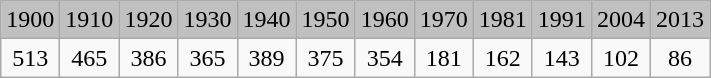<table class="wikitable">
<tr bgcolor="#C0C0C0">
<td align="center">1900</td>
<td align="center">1910</td>
<td align="center">1920</td>
<td align="center">1930</td>
<td align="center">1940</td>
<td align="center">1950</td>
<td align="center">1960</td>
<td align="center">1970</td>
<td align="center">1981</td>
<td align="center">1991</td>
<td align="center">2004</td>
<td align="center">2013</td>
</tr>
<tr>
<td align="center">513</td>
<td align="center">465</td>
<td align="center">386</td>
<td align="center">365</td>
<td align="center">389</td>
<td align="center">375</td>
<td align="center">354</td>
<td align="center">181</td>
<td align="center">162</td>
<td align="center">143</td>
<td align="center">102</td>
<td align="center">86</td>
</tr>
</table>
